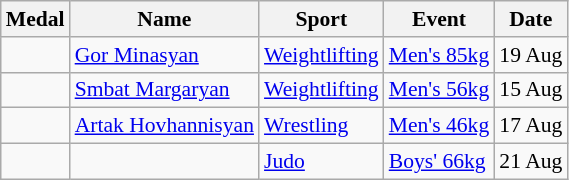<table class="wikitable sortable" style="font-size:90%">
<tr>
<th>Medal</th>
<th>Name</th>
<th>Sport</th>
<th>Event</th>
<th>Date</th>
</tr>
<tr>
<td></td>
<td><a href='#'>Gor Minasyan</a></td>
<td><a href='#'>Weightlifting</a></td>
<td><a href='#'>Men's 85kg</a></td>
<td>19 Aug</td>
</tr>
<tr>
<td></td>
<td><a href='#'>Smbat Margaryan</a></td>
<td><a href='#'>Weightlifting</a></td>
<td><a href='#'>Men's 56kg</a></td>
<td>15 Aug</td>
</tr>
<tr>
<td></td>
<td><a href='#'>Artak Hovhannisyan</a></td>
<td><a href='#'>Wrestling</a></td>
<td><a href='#'>Men's 46kg</a></td>
<td>17 Aug</td>
</tr>
<tr>
<td></td>
<td></td>
<td><a href='#'>Judo</a></td>
<td><a href='#'>Boys' 66kg</a></td>
<td>21 Aug</td>
</tr>
</table>
